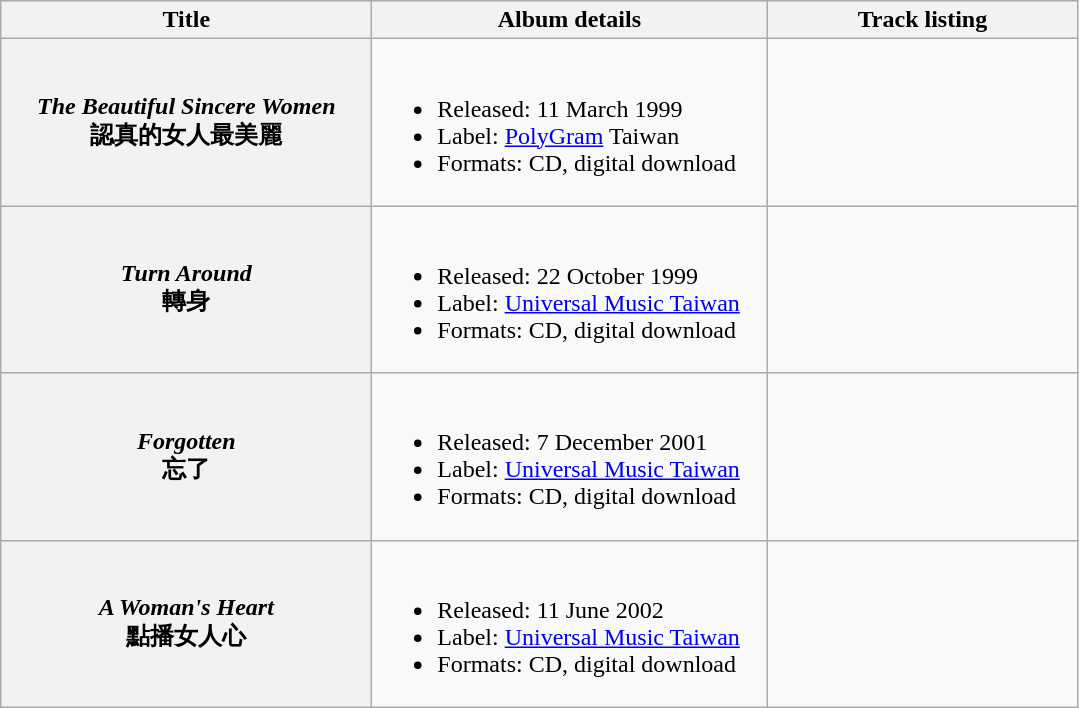<table class="wikitable plainrowheaders" style="text-align:center;">
<tr>
<th style="width:15em;">Title</th>
<th style="width:16em;">Album details</th>
<th style="width:200px;">Track listing</th>
</tr>
<tr>
<th scope="row"><em>The Beautiful Sincere Women</em> <br>認真的女人最美麗</th>
<td align="left"><br><ul><li>Released: 11 March 1999</li><li>Label: <a href='#'>PolyGram</a> Taiwan</li><li>Formats: CD, digital download</li></ul></td>
<td align="center"></td>
</tr>
<tr>
<th scope="row"><em>Turn Around</em> <br>轉身</th>
<td align="left"><br><ul><li>Released: 22 October 1999</li><li>Label: <a href='#'>Universal Music Taiwan</a></li><li>Formats: CD, digital download</li></ul></td>
<td align="center"></td>
</tr>
<tr>
<th scope="row"><em>Forgotten</em> <br>忘了</th>
<td align="left"><br><ul><li>Released: 7 December 2001</li><li>Label: <a href='#'>Universal Music Taiwan</a></li><li>Formats: CD, digital download</li></ul></td>
<td align="center"></td>
</tr>
<tr>
<th scope="row"><em>A Woman's Heart</em> <br>點播女人心</th>
<td align="left"><br><ul><li>Released: 11 June 2002</li><li>Label: <a href='#'>Universal Music Taiwan</a></li><li>Formats: CD, digital download</li></ul></td>
<td align="center"></td>
</tr>
</table>
